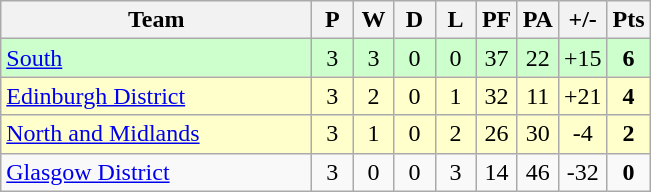<table class="wikitable" style="text-align: center;">
<tr>
<th width="200">Team</th>
<th width="20">P</th>
<th width="20">W</th>
<th width="20">D</th>
<th width="20">L</th>
<th width="20">PF</th>
<th width="20">PA</th>
<th width="25">+/-</th>
<th width="20">Pts</th>
</tr>
<tr bgcolor="#ccffcc">
<td align="left"><a href='#'>South</a></td>
<td>3</td>
<td>3</td>
<td>0</td>
<td>0</td>
<td>37</td>
<td>22</td>
<td>+15</td>
<td><strong>6</strong></td>
</tr>
<tr bgcolor="#ffffcc">
<td align="left"><a href='#'>Edinburgh District</a></td>
<td>3</td>
<td>2</td>
<td>0</td>
<td>1</td>
<td>32</td>
<td>11</td>
<td>+21</td>
<td><strong>4</strong></td>
</tr>
<tr bgcolor="#ffffcc">
<td align="left"><a href='#'>North and Midlands</a></td>
<td>3</td>
<td>1</td>
<td>0</td>
<td>2</td>
<td>26</td>
<td>30</td>
<td>-4</td>
<td><strong>2</strong></td>
</tr>
<tr>
<td align="left"><a href='#'>Glasgow District</a></td>
<td>3</td>
<td>0</td>
<td>0</td>
<td>3</td>
<td>14</td>
<td>46</td>
<td>-32</td>
<td><strong>0</strong></td>
</tr>
</table>
